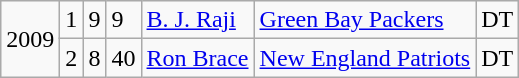<table class="wikitable sortable">
<tr>
<td rowspan="2">2009</td>
<td>1</td>
<td>9</td>
<td>9</td>
<td><a href='#'>B. J. Raji</a></td>
<td><a href='#'>Green Bay Packers</a></td>
<td>DT</td>
</tr>
<tr>
<td>2</td>
<td>8</td>
<td>40</td>
<td><a href='#'>Ron Brace</a></td>
<td><a href='#'>New England Patriots</a></td>
<td>DT</td>
</tr>
</table>
